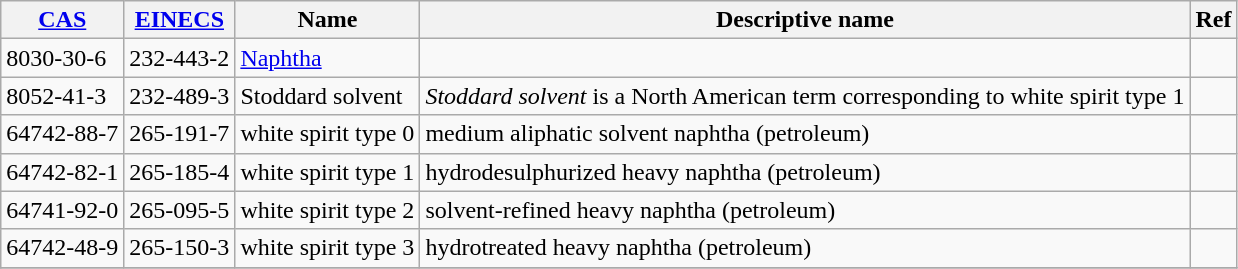<table class=wikitable>
<tr>
<th><a href='#'>CAS</a></th>
<th><a href='#'>EINECS</a></th>
<th>Name</th>
<th>Descriptive name</th>
<th>Ref</th>
</tr>
<tr>
<td>8030-30-6</td>
<td>232-443-2</td>
<td><a href='#'>Naphtha</a></td>
<td></td>
<td></td>
</tr>
<tr>
<td>8052-41-3</td>
<td>232-489-3</td>
<td>Stoddard solvent</td>
<td><em>Stoddard solvent</em> is a North American term corresponding to white spirit type 1</td>
<td></td>
</tr>
<tr>
<td>64742-88-7</td>
<td>265-191-7</td>
<td>white spirit type 0</td>
<td>medium aliphatic solvent naphtha (petroleum)</td>
<td></td>
</tr>
<tr>
<td>64742-82-1</td>
<td>265-185-4</td>
<td>white spirit type 1</td>
<td>hydrodesulphurized heavy naphtha (petroleum)</td>
<td></td>
</tr>
<tr>
<td>64741-92-0</td>
<td>265-095-5</td>
<td>white spirit type 2</td>
<td>solvent-refined heavy naphtha (petroleum)</td>
<td></td>
</tr>
<tr>
<td>64742-48-9</td>
<td>265-150-3</td>
<td>white spirit type 3</td>
<td>hydrotreated heavy naphtha (petroleum)</td>
<td></td>
</tr>
<tr>
</tr>
</table>
